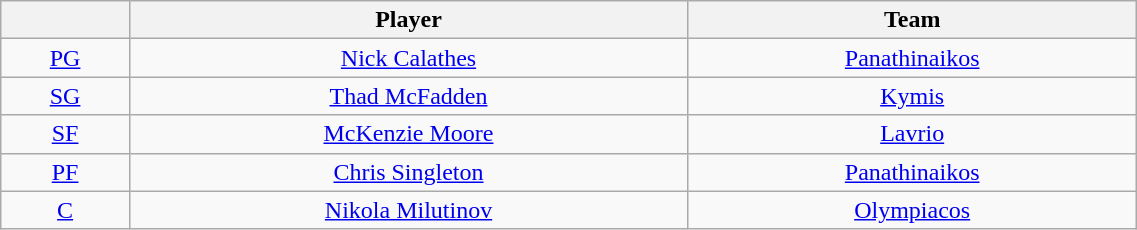<table class="wikitable" style="text-align: center;" width="60%">
<tr>
<th style="text-align:center;"></th>
<th style="text-align:center;">Player</th>
<th style="text-align:center;">Team</th>
</tr>
<tr>
<td style="text-align:center;"><a href='#'>PG</a></td>
<td> <a href='#'>Nick Calathes</a></td>
<td><a href='#'>Panathinaikos</a></td>
</tr>
<tr>
<td style="text-align:center;"><a href='#'>SG</a></td>
<td> <a href='#'>Thad McFadden</a></td>
<td><a href='#'>Kymis</a></td>
</tr>
<tr>
<td style="text-align:center;"><a href='#'>SF</a></td>
<td> <a href='#'>McKenzie Moore </a></td>
<td><a href='#'>Lavrio</a></td>
</tr>
<tr>
<td style="text-align:center;"><a href='#'>PF</a></td>
<td> <a href='#'>Chris Singleton</a></td>
<td><a href='#'>Panathinaikos</a></td>
</tr>
<tr>
<td style="text-align:center;"><a href='#'>C</a></td>
<td> <a href='#'>Nikola Milutinov</a></td>
<td><a href='#'>Olympiacos</a></td>
</tr>
</table>
